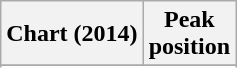<table class="wikitable sortable plainrowheaders" style="text-align:center">
<tr>
<th scope="col">Chart (2014)</th>
<th scope="col">Peak<br>position</th>
</tr>
<tr>
</tr>
<tr>
</tr>
</table>
